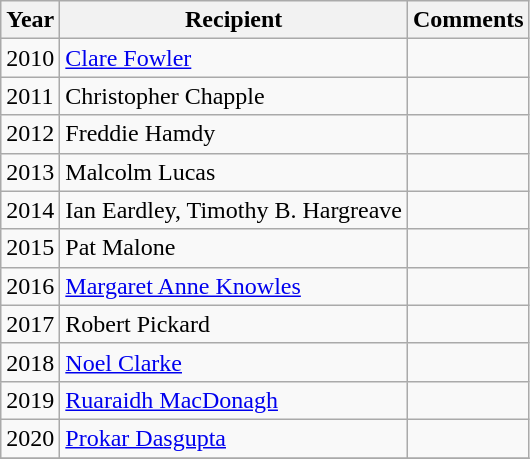<table class="wikitable">
<tr>
<th>Year</th>
<th>Recipient</th>
<th>Comments</th>
</tr>
<tr>
<td>2010</td>
<td><a href='#'>Clare Fowler</a></td>
<td></td>
</tr>
<tr>
<td>2011</td>
<td>Christopher Chapple</td>
<td></td>
</tr>
<tr>
<td>2012</td>
<td>Freddie Hamdy</td>
<td></td>
</tr>
<tr>
<td>2013</td>
<td>Malcolm Lucas</td>
<td></td>
</tr>
<tr>
<td>2014</td>
<td>Ian Eardley, Timothy B. Hargreave</td>
<td></td>
</tr>
<tr>
<td>2015</td>
<td>Pat Malone</td>
<td></td>
</tr>
<tr>
<td>2016</td>
<td><a href='#'>Margaret Anne Knowles</a></td>
<td></td>
</tr>
<tr>
<td>2017</td>
<td>Robert Pickard</td>
<td></td>
</tr>
<tr>
<td>2018</td>
<td><a href='#'>Noel Clarke</a></td>
<td></td>
</tr>
<tr>
<td>2019</td>
<td><a href='#'>Ruaraidh MacDonagh</a></td>
<td></td>
</tr>
<tr>
<td>2020</td>
<td><a href='#'>Prokar Dasgupta</a></td>
<td></td>
</tr>
<tr>
</tr>
</table>
